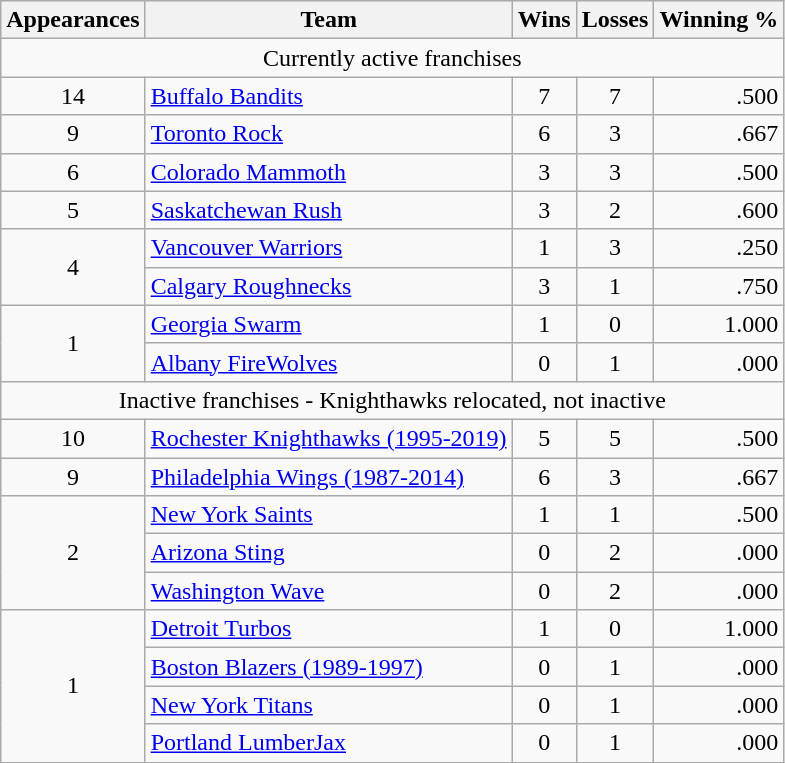<table class="wikitable" style="font-size: 100%">
<tr bgcolor="#efefef">
<th>Appearances</th>
<th>Team</th>
<th>Wins</th>
<th>Losses</th>
<th>Winning %</th>
</tr>
<tr>
<td colspan="5" align="center">Currently active franchises</td>
</tr>
<tr>
<td rowspan="1" align="center">14</td>
<td><a href='#'>Buffalo Bandits</a></td>
<td align="center">7</td>
<td align="center">7</td>
<td align="right">.500</td>
</tr>
<tr>
<td align="center">9</td>
<td><a href='#'>Toronto Rock</a></td>
<td align="center">6</td>
<td align="center">3</td>
<td align="right">.667</td>
</tr>
<tr>
<td align="center">6</td>
<td><a href='#'>Colorado Mammoth</a></td>
<td align="center">3</td>
<td align="center">3</td>
<td align="right">.500</td>
</tr>
<tr>
<td align="center">5</td>
<td><a href='#'>Saskatchewan Rush</a></td>
<td align="center">3</td>
<td align="center">2</td>
<td align="right">.600</td>
</tr>
<tr>
<td rowspan="2" align="center">4</td>
<td><a href='#'>Vancouver Warriors</a></td>
<td align="center">1</td>
<td align="center">3</td>
<td align="right">.250</td>
</tr>
<tr>
<td><a href='#'>Calgary Roughnecks</a></td>
<td align="center">3</td>
<td align="center">1</td>
<td align="right">.750</td>
</tr>
<tr>
<td rowspan="2" align="center">1</td>
<td><a href='#'>Georgia Swarm</a></td>
<td align="center">1</td>
<td align="center">0</td>
<td align="right">1.000</td>
</tr>
<tr>
<td><a href='#'>Albany FireWolves</a></td>
<td align="center">0</td>
<td align="center">1</td>
<td align="right">.000</td>
</tr>
<tr>
<td colspan="5" align="center">Inactive franchises - Knighthawks relocated, not inactive</td>
</tr>
<tr>
<td align="center">10</td>
<td><a href='#'>Rochester Knighthawks (1995-2019)</a></td>
<td align="center">5</td>
<td align="center">5</td>
<td align="right">.500</td>
</tr>
<tr>
<td align="center">9</td>
<td><a href='#'>Philadelphia Wings (1987-2014)</a></td>
<td align="center">6</td>
<td align="center">3</td>
<td align="right">.667</td>
</tr>
<tr>
<td rowspan="3" align="center">2</td>
<td><a href='#'>New York Saints</a></td>
<td align="center">1</td>
<td align="center">1</td>
<td align="right">.500</td>
</tr>
<tr>
<td><a href='#'>Arizona Sting</a></td>
<td align="center">0</td>
<td align="center">2</td>
<td align="right">.000</td>
</tr>
<tr>
<td><a href='#'>Washington Wave</a></td>
<td align="center">0</td>
<td align="center">2</td>
<td align="right">.000</td>
</tr>
<tr>
<td rowspan="4" align="center">1</td>
<td><a href='#'>Detroit Turbos</a></td>
<td align="center">1</td>
<td align="center">0</td>
<td align="right">1.000</td>
</tr>
<tr>
<td><a href='#'>Boston Blazers (1989-1997)</a></td>
<td align="center">0</td>
<td align="center">1</td>
<td align="right">.000</td>
</tr>
<tr>
<td><a href='#'>New York Titans</a></td>
<td align="center">0</td>
<td align="center">1</td>
<td align="right">.000</td>
</tr>
<tr>
<td><a href='#'>Portland LumberJax</a></td>
<td align="center">0</td>
<td align="center">1</td>
<td align="right">.000</td>
</tr>
</table>
